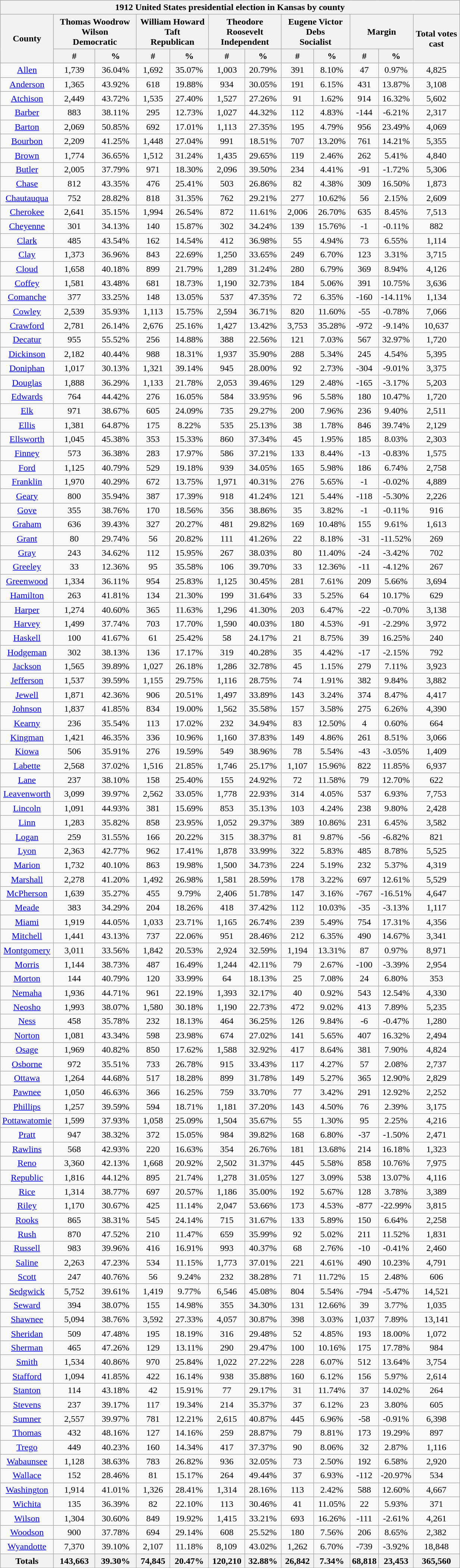<table width="65%" class="wikitable sortable mw-collapsible mw-collapsed">
<tr>
<th colspan="12">1912 United States presidential election in Kansas by county</th>
</tr>
<tr>
<th rowspan="2">County</th>
<th colspan="2">Thomas Woodrow Wilson<br>Democratic</th>
<th colspan="2">William Howard Taft<br>Republican</th>
<th colspan="2">Theodore Roosevelt<br>Independent</th>
<th colspan="2">Eugene Victor Debs<br>Socialist</th>
<th colspan="2">Margin</th>
<th rowspan="2">Total votes cast</th>
</tr>
<tr bgcolor="lightgrey">
<th data-sort-type="number">#</th>
<th data-sort-type="number">%</th>
<th data-sort-type="number">#</th>
<th data-sort-type="number">%</th>
<th data-sort-type="number">#</th>
<th data-sort-type="number">%</th>
<th data-sort-type="number">#</th>
<th data-sort-type="number">%</th>
<th data-sort-type="number">#</th>
<th data-sort-type="number">%</th>
</tr>
<tr style="text-align:center;">
<td><a href='#'>Allen</a></td>
<td>1,739</td>
<td>36.04%</td>
<td>1,692</td>
<td>35.07%</td>
<td>1,003</td>
<td>20.79%</td>
<td>391</td>
<td>8.10%</td>
<td>47</td>
<td>0.97%</td>
<td>4,825</td>
</tr>
<tr style="text-align:center;">
<td><a href='#'>Anderson</a></td>
<td>1,365</td>
<td>43.92%</td>
<td>618</td>
<td>19.88%</td>
<td>934</td>
<td>30.05%</td>
<td>191</td>
<td>6.15%</td>
<td>431</td>
<td>13.87%</td>
<td>3,108</td>
</tr>
<tr style="text-align:center;">
<td><a href='#'>Atchison</a></td>
<td>2,449</td>
<td>43.72%</td>
<td>1,535</td>
<td>27.40%</td>
<td>1,527</td>
<td>27.26%</td>
<td>91</td>
<td>1.62%</td>
<td>914</td>
<td>16.32%</td>
<td>5,602</td>
</tr>
<tr style="text-align:center;">
<td><a href='#'>Barber</a></td>
<td>883</td>
<td>38.11%</td>
<td>295</td>
<td>12.73%</td>
<td>1,027</td>
<td>44.32%</td>
<td>112</td>
<td>4.83%</td>
<td>-144</td>
<td>-6.21%</td>
<td>2,317</td>
</tr>
<tr style="text-align:center;">
<td><a href='#'>Barton</a></td>
<td>2,069</td>
<td>50.85%</td>
<td>692</td>
<td>17.01%</td>
<td>1,113</td>
<td>27.35%</td>
<td>195</td>
<td>4.79%</td>
<td>956</td>
<td>23.49%</td>
<td>4,069</td>
</tr>
<tr style="text-align:center;">
<td><a href='#'>Bourbon</a></td>
<td>2,209</td>
<td>41.25%</td>
<td>1,448</td>
<td>27.04%</td>
<td>991</td>
<td>18.51%</td>
<td>707</td>
<td>13.20%</td>
<td>761</td>
<td>14.21%</td>
<td>5,355</td>
</tr>
<tr style="text-align:center;">
<td><a href='#'>Brown</a></td>
<td>1,774</td>
<td>36.65%</td>
<td>1,512</td>
<td>31.24%</td>
<td>1,435</td>
<td>29.65%</td>
<td>119</td>
<td>2.46%</td>
<td>262</td>
<td>5.41%</td>
<td>4,840</td>
</tr>
<tr style="text-align:center;">
<td><a href='#'>Butler</a></td>
<td>2,005</td>
<td>37.79%</td>
<td>971</td>
<td>18.30%</td>
<td>2,096</td>
<td>39.50%</td>
<td>234</td>
<td>4.41%</td>
<td>-91</td>
<td>-1.72%</td>
<td>5,306</td>
</tr>
<tr style="text-align:center;">
<td><a href='#'>Chase</a></td>
<td>812</td>
<td>43.35%</td>
<td>476</td>
<td>25.41%</td>
<td>503</td>
<td>26.86%</td>
<td>82</td>
<td>4.38%</td>
<td>309</td>
<td>16.50%</td>
<td>1,873</td>
</tr>
<tr style="text-align:center;">
<td><a href='#'>Chautauqua</a></td>
<td>752</td>
<td>28.82%</td>
<td>818</td>
<td>31.35%</td>
<td>762</td>
<td>29.21%</td>
<td>277</td>
<td>10.62%</td>
<td>56</td>
<td>2.15%</td>
<td>2,609</td>
</tr>
<tr style="text-align:center;">
<td><a href='#'>Cherokee</a></td>
<td>2,641</td>
<td>35.15%</td>
<td>1,994</td>
<td>26.54%</td>
<td>872</td>
<td>11.61%</td>
<td>2,006</td>
<td>26.70%</td>
<td>635</td>
<td>8.45%</td>
<td>7,513</td>
</tr>
<tr style="text-align:center;">
<td><a href='#'>Cheyenne</a></td>
<td>301</td>
<td>34.13%</td>
<td>140</td>
<td>15.87%</td>
<td>302</td>
<td>34.24%</td>
<td>139</td>
<td>15.76%</td>
<td>-1</td>
<td>-0.11%</td>
<td>882</td>
</tr>
<tr style="text-align:center;">
<td><a href='#'>Clark</a></td>
<td>485</td>
<td>43.54%</td>
<td>162</td>
<td>14.54%</td>
<td>412</td>
<td>36.98%</td>
<td>55</td>
<td>4.94%</td>
<td>73</td>
<td>6.55%</td>
<td>1,114</td>
</tr>
<tr style="text-align:center;">
<td><a href='#'>Clay</a></td>
<td>1,373</td>
<td>36.96%</td>
<td>843</td>
<td>22.69%</td>
<td>1,250</td>
<td>33.65%</td>
<td>249</td>
<td>6.70%</td>
<td>123</td>
<td>3.31%</td>
<td>3,715</td>
</tr>
<tr style="text-align:center;">
<td><a href='#'>Cloud</a></td>
<td>1,658</td>
<td>40.18%</td>
<td>899</td>
<td>21.79%</td>
<td>1,289</td>
<td>31.24%</td>
<td>280</td>
<td>6.79%</td>
<td>369</td>
<td>8.94%</td>
<td>4,126</td>
</tr>
<tr style="text-align:center;">
<td><a href='#'>Coffey</a></td>
<td>1,581</td>
<td>43.48%</td>
<td>681</td>
<td>18.73%</td>
<td>1,190</td>
<td>32.73%</td>
<td>184</td>
<td>5.06%</td>
<td>391</td>
<td>10.75%</td>
<td>3,636</td>
</tr>
<tr style="text-align:center;">
<td><a href='#'>Comanche</a></td>
<td>377</td>
<td>33.25%</td>
<td>148</td>
<td>13.05%</td>
<td>537</td>
<td>47.35%</td>
<td>72</td>
<td>6.35%</td>
<td>-160</td>
<td>-14.11%</td>
<td>1,134</td>
</tr>
<tr style="text-align:center;">
<td><a href='#'>Cowley</a></td>
<td>2,539</td>
<td>35.93%</td>
<td>1,113</td>
<td>15.75%</td>
<td>2,594</td>
<td>36.71%</td>
<td>820</td>
<td>11.60%</td>
<td>-55</td>
<td>-0.78%</td>
<td>7,066</td>
</tr>
<tr style="text-align:center;">
<td><a href='#'>Crawford</a></td>
<td>2,781</td>
<td>26.14%</td>
<td>2,676</td>
<td>25.16%</td>
<td>1,427</td>
<td>13.42%</td>
<td>3,753</td>
<td>35.28%</td>
<td>-972</td>
<td>-9.14%</td>
<td>10,637</td>
</tr>
<tr style="text-align:center;">
<td><a href='#'>Decatur</a></td>
<td>955</td>
<td>55.52%</td>
<td>256</td>
<td>14.88%</td>
<td>388</td>
<td>22.56%</td>
<td>121</td>
<td>7.03%</td>
<td>567</td>
<td>32.97%</td>
<td>1,720</td>
</tr>
<tr style="text-align:center;">
<td><a href='#'>Dickinson</a></td>
<td>2,182</td>
<td>40.44%</td>
<td>988</td>
<td>18.31%</td>
<td>1,937</td>
<td>35.90%</td>
<td>288</td>
<td>5.34%</td>
<td>245</td>
<td>4.54%</td>
<td>5,395</td>
</tr>
<tr style="text-align:center;">
<td><a href='#'>Doniphan</a></td>
<td>1,017</td>
<td>30.13%</td>
<td>1,321</td>
<td>39.14%</td>
<td>945</td>
<td>28.00%</td>
<td>92</td>
<td>2.73%</td>
<td>-304</td>
<td>-9.01%</td>
<td>3,375</td>
</tr>
<tr style="text-align:center;">
<td><a href='#'>Douglas</a></td>
<td>1,888</td>
<td>36.29%</td>
<td>1,133</td>
<td>21.78%</td>
<td>2,053</td>
<td>39.46%</td>
<td>129</td>
<td>2.48%</td>
<td>-165</td>
<td>-3.17%</td>
<td>5,203</td>
</tr>
<tr style="text-align:center;">
<td><a href='#'>Edwards</a></td>
<td>764</td>
<td>44.42%</td>
<td>276</td>
<td>16.05%</td>
<td>584</td>
<td>33.95%</td>
<td>96</td>
<td>5.58%</td>
<td>180</td>
<td>10.47%</td>
<td>1,720</td>
</tr>
<tr style="text-align:center;">
<td><a href='#'>Elk</a></td>
<td>971</td>
<td>38.67%</td>
<td>605</td>
<td>24.09%</td>
<td>735</td>
<td>29.27%</td>
<td>200</td>
<td>7.96%</td>
<td>236</td>
<td>9.40%</td>
<td>2,511</td>
</tr>
<tr style="text-align:center;">
<td><a href='#'>Ellis</a></td>
<td>1,381</td>
<td>64.87%</td>
<td>175</td>
<td>8.22%</td>
<td>535</td>
<td>25.13%</td>
<td>38</td>
<td>1.78%</td>
<td>846</td>
<td>39.74%</td>
<td>2,129</td>
</tr>
<tr style="text-align:center;">
<td><a href='#'>Ellsworth</a></td>
<td>1,045</td>
<td>45.38%</td>
<td>353</td>
<td>15.33%</td>
<td>860</td>
<td>37.34%</td>
<td>45</td>
<td>1.95%</td>
<td>185</td>
<td>8.03%</td>
<td>2,303</td>
</tr>
<tr style="text-align:center;">
<td><a href='#'>Finney</a></td>
<td>573</td>
<td>36.38%</td>
<td>283</td>
<td>17.97%</td>
<td>586</td>
<td>37.21%</td>
<td>133</td>
<td>8.44%</td>
<td>-13</td>
<td>-0.83%</td>
<td>1,575</td>
</tr>
<tr style="text-align:center;">
<td><a href='#'>Ford</a></td>
<td>1,125</td>
<td>40.79%</td>
<td>529</td>
<td>19.18%</td>
<td>939</td>
<td>34.05%</td>
<td>165</td>
<td>5.98%</td>
<td>186</td>
<td>6.74%</td>
<td>2,758</td>
</tr>
<tr style="text-align:center;">
<td><a href='#'>Franklin</a></td>
<td>1,970</td>
<td>40.29%</td>
<td>672</td>
<td>13.75%</td>
<td>1,971</td>
<td>40.31%</td>
<td>276</td>
<td>5.65%</td>
<td>-1</td>
<td>-0.02%</td>
<td>4,889</td>
</tr>
<tr style="text-align:center;">
<td><a href='#'>Geary</a></td>
<td>800</td>
<td>35.94%</td>
<td>387</td>
<td>17.39%</td>
<td>918</td>
<td>41.24%</td>
<td>121</td>
<td>5.44%</td>
<td>-118</td>
<td>-5.30%</td>
<td>2,226</td>
</tr>
<tr style="text-align:center;">
<td><a href='#'>Gove</a></td>
<td>355</td>
<td>38.76%</td>
<td>170</td>
<td>18.56%</td>
<td>356</td>
<td>38.86%</td>
<td>35</td>
<td>3.82%</td>
<td>-1</td>
<td>-0.11%</td>
<td>916</td>
</tr>
<tr style="text-align:center;">
<td><a href='#'>Graham</a></td>
<td>636</td>
<td>39.43%</td>
<td>327</td>
<td>20.27%</td>
<td>481</td>
<td>29.82%</td>
<td>169</td>
<td>10.48%</td>
<td>155</td>
<td>9.61%</td>
<td>1,613</td>
</tr>
<tr style="text-align:center;">
<td><a href='#'>Grant</a></td>
<td>80</td>
<td>29.74%</td>
<td>56</td>
<td>20.82%</td>
<td>111</td>
<td>41.26%</td>
<td>22</td>
<td>8.18%</td>
<td>-31</td>
<td>-11.52%</td>
<td>269</td>
</tr>
<tr style="text-align:center;">
<td><a href='#'>Gray</a></td>
<td>243</td>
<td>34.62%</td>
<td>112</td>
<td>15.95%</td>
<td>267</td>
<td>38.03%</td>
<td>80</td>
<td>11.40%</td>
<td>-24</td>
<td>-3.42%</td>
<td>702</td>
</tr>
<tr style="text-align:center;">
<td><a href='#'>Greeley</a></td>
<td>33</td>
<td>12.36%</td>
<td>95</td>
<td>35.58%</td>
<td>106</td>
<td>39.70%</td>
<td>33</td>
<td>12.36%</td>
<td>-11</td>
<td>-4.12%</td>
<td>267</td>
</tr>
<tr style="text-align:center;">
<td><a href='#'>Greenwood</a></td>
<td>1,334</td>
<td>36.11%</td>
<td>954</td>
<td>25.83%</td>
<td>1,125</td>
<td>30.45%</td>
<td>281</td>
<td>7.61%</td>
<td>209</td>
<td>5.66%</td>
<td>3,694</td>
</tr>
<tr style="text-align:center;">
<td><a href='#'>Hamilton</a></td>
<td>263</td>
<td>41.81%</td>
<td>134</td>
<td>21.30%</td>
<td>199</td>
<td>31.64%</td>
<td>33</td>
<td>5.25%</td>
<td>64</td>
<td>10.17%</td>
<td>629</td>
</tr>
<tr style="text-align:center;">
<td><a href='#'>Harper</a></td>
<td>1,274</td>
<td>40.60%</td>
<td>365</td>
<td>11.63%</td>
<td>1,296</td>
<td>41.30%</td>
<td>203</td>
<td>6.47%</td>
<td>-22</td>
<td>-0.70%</td>
<td>3,138</td>
</tr>
<tr style="text-align:center;">
<td><a href='#'>Harvey</a></td>
<td>1,499</td>
<td>37.74%</td>
<td>703</td>
<td>17.70%</td>
<td>1,590</td>
<td>40.03%</td>
<td>180</td>
<td>4.53%</td>
<td>-91</td>
<td>-2.29%</td>
<td>3,972</td>
</tr>
<tr style="text-align:center;">
<td><a href='#'>Haskell</a></td>
<td>100</td>
<td>41.67%</td>
<td>61</td>
<td>25.42%</td>
<td>58</td>
<td>24.17%</td>
<td>21</td>
<td>8.75%</td>
<td>39</td>
<td>16.25%</td>
<td>240</td>
</tr>
<tr style="text-align:center;">
<td><a href='#'>Hodgeman</a></td>
<td>302</td>
<td>38.13%</td>
<td>136</td>
<td>17.17%</td>
<td>319</td>
<td>40.28%</td>
<td>35</td>
<td>4.42%</td>
<td>-17</td>
<td>-2.15%</td>
<td>792</td>
</tr>
<tr style="text-align:center;">
<td><a href='#'>Jackson</a></td>
<td>1,565</td>
<td>39.89%</td>
<td>1,027</td>
<td>26.18%</td>
<td>1,286</td>
<td>32.78%</td>
<td>45</td>
<td>1.15%</td>
<td>279</td>
<td>7.11%</td>
<td>3,923</td>
</tr>
<tr style="text-align:center;">
<td><a href='#'>Jefferson</a></td>
<td>1,537</td>
<td>39.59%</td>
<td>1,155</td>
<td>29.75%</td>
<td>1,116</td>
<td>28.75%</td>
<td>74</td>
<td>1.91%</td>
<td>382</td>
<td>9.84%</td>
<td>3,882</td>
</tr>
<tr style="text-align:center;">
<td><a href='#'>Jewell</a></td>
<td>1,871</td>
<td>42.36%</td>
<td>906</td>
<td>20.51%</td>
<td>1,497</td>
<td>33.89%</td>
<td>143</td>
<td>3.24%</td>
<td>374</td>
<td>8.47%</td>
<td>4,417</td>
</tr>
<tr style="text-align:center;">
<td><a href='#'>Johnson</a></td>
<td>1,837</td>
<td>41.85%</td>
<td>834</td>
<td>19.00%</td>
<td>1,562</td>
<td>35.58%</td>
<td>157</td>
<td>3.58%</td>
<td>275</td>
<td>6.26%</td>
<td>4,390</td>
</tr>
<tr style="text-align:center;">
<td><a href='#'>Kearny</a></td>
<td>236</td>
<td>35.54%</td>
<td>113</td>
<td>17.02%</td>
<td>232</td>
<td>34.94%</td>
<td>83</td>
<td>12.50%</td>
<td>4</td>
<td>0.60%</td>
<td>664</td>
</tr>
<tr style="text-align:center;">
<td><a href='#'>Kingman</a></td>
<td>1,421</td>
<td>46.35%</td>
<td>336</td>
<td>10.96%</td>
<td>1,160</td>
<td>37.83%</td>
<td>149</td>
<td>4.86%</td>
<td>261</td>
<td>8.51%</td>
<td>3,066</td>
</tr>
<tr style="text-align:center;">
<td><a href='#'>Kiowa</a></td>
<td>506</td>
<td>35.91%</td>
<td>276</td>
<td>19.59%</td>
<td>549</td>
<td>38.96%</td>
<td>78</td>
<td>5.54%</td>
<td>-43</td>
<td>-3.05%</td>
<td>1,409</td>
</tr>
<tr style="text-align:center;">
<td><a href='#'>Labette</a></td>
<td>2,568</td>
<td>37.02%</td>
<td>1,516</td>
<td>21.85%</td>
<td>1,746</td>
<td>25.17%</td>
<td>1,107</td>
<td>15.96%</td>
<td>822</td>
<td>11.85%</td>
<td>6,937</td>
</tr>
<tr style="text-align:center;">
<td><a href='#'>Lane</a></td>
<td>237</td>
<td>38.10%</td>
<td>158</td>
<td>25.40%</td>
<td>155</td>
<td>24.92%</td>
<td>72</td>
<td>11.58%</td>
<td>79</td>
<td>12.70%</td>
<td>622</td>
</tr>
<tr style="text-align:center;">
<td><a href='#'>Leavenworth</a></td>
<td>3,099</td>
<td>39.97%</td>
<td>2,562</td>
<td>33.05%</td>
<td>1,778</td>
<td>22.93%</td>
<td>314</td>
<td>4.05%</td>
<td>537</td>
<td>6.93%</td>
<td>7,753</td>
</tr>
<tr style="text-align:center;">
<td><a href='#'>Lincoln</a></td>
<td>1,091</td>
<td>44.93%</td>
<td>381</td>
<td>15.69%</td>
<td>853</td>
<td>35.13%</td>
<td>103</td>
<td>4.24%</td>
<td>238</td>
<td>9.80%</td>
<td>2,428</td>
</tr>
<tr style="text-align:center;">
<td><a href='#'>Linn</a></td>
<td>1,283</td>
<td>35.82%</td>
<td>858</td>
<td>23.95%</td>
<td>1,052</td>
<td>29.37%</td>
<td>389</td>
<td>10.86%</td>
<td>231</td>
<td>6.45%</td>
<td>3,582</td>
</tr>
<tr style="text-align:center;">
<td><a href='#'>Logan</a></td>
<td>259</td>
<td>31.55%</td>
<td>166</td>
<td>20.22%</td>
<td>315</td>
<td>38.37%</td>
<td>81</td>
<td>9.87%</td>
<td>-56</td>
<td>-6.82%</td>
<td>821</td>
</tr>
<tr style="text-align:center;">
<td><a href='#'>Lyon</a></td>
<td>2,363</td>
<td>42.77%</td>
<td>962</td>
<td>17.41%</td>
<td>1,878</td>
<td>33.99%</td>
<td>322</td>
<td>5.83%</td>
<td>485</td>
<td>8.78%</td>
<td>5,525</td>
</tr>
<tr style="text-align:center;">
<td><a href='#'>Marion</a></td>
<td>1,732</td>
<td>40.10%</td>
<td>863</td>
<td>19.98%</td>
<td>1,500</td>
<td>34.73%</td>
<td>224</td>
<td>5.19%</td>
<td>232</td>
<td>5.37%</td>
<td>4,319</td>
</tr>
<tr style="text-align:center;">
<td><a href='#'>Marshall</a></td>
<td>2,278</td>
<td>41.20%</td>
<td>1,492</td>
<td>26.98%</td>
<td>1,581</td>
<td>28.59%</td>
<td>178</td>
<td>3.22%</td>
<td>697</td>
<td>12.61%</td>
<td>5,529</td>
</tr>
<tr style="text-align:center;">
<td><a href='#'>McPherson</a></td>
<td>1,639</td>
<td>35.27%</td>
<td>455</td>
<td>9.79%</td>
<td>2,406</td>
<td>51.78%</td>
<td>147</td>
<td>3.16%</td>
<td>-767</td>
<td>-16.51%</td>
<td>4,647</td>
</tr>
<tr style="text-align:center;">
<td><a href='#'>Meade</a></td>
<td>383</td>
<td>34.29%</td>
<td>204</td>
<td>18.26%</td>
<td>418</td>
<td>37.42%</td>
<td>112</td>
<td>10.03%</td>
<td>-35</td>
<td>-3.13%</td>
<td>1,117</td>
</tr>
<tr style="text-align:center;">
<td><a href='#'>Miami</a></td>
<td>1,919</td>
<td>44.05%</td>
<td>1,033</td>
<td>23.71%</td>
<td>1,165</td>
<td>26.74%</td>
<td>239</td>
<td>5.49%</td>
<td>754</td>
<td>17.31%</td>
<td>4,356</td>
</tr>
<tr style="text-align:center;">
<td><a href='#'>Mitchell</a></td>
<td>1,441</td>
<td>43.13%</td>
<td>737</td>
<td>22.06%</td>
<td>951</td>
<td>28.46%</td>
<td>212</td>
<td>6.35%</td>
<td>490</td>
<td>14.67%</td>
<td>3,341</td>
</tr>
<tr style="text-align:center;">
<td><a href='#'>Montgomery</a></td>
<td>3,011</td>
<td>33.56%</td>
<td>1,842</td>
<td>20.53%</td>
<td>2,924</td>
<td>32.59%</td>
<td>1,194</td>
<td>13.31%</td>
<td>87</td>
<td>0.97%</td>
<td>8,971</td>
</tr>
<tr style="text-align:center;">
<td><a href='#'>Morris</a></td>
<td>1,144</td>
<td>38.73%</td>
<td>487</td>
<td>16.49%</td>
<td>1,244</td>
<td>42.11%</td>
<td>79</td>
<td>2.67%</td>
<td>-100</td>
<td>-3.39%</td>
<td>2,954</td>
</tr>
<tr style="text-align:center;">
<td><a href='#'>Morton</a></td>
<td>144</td>
<td>40.79%</td>
<td>120</td>
<td>33.99%</td>
<td>64</td>
<td>18.13%</td>
<td>25</td>
<td>7.08%</td>
<td>24</td>
<td>6.80%</td>
<td>353</td>
</tr>
<tr style="text-align:center;">
<td><a href='#'>Nemaha</a></td>
<td>1,936</td>
<td>44.71%</td>
<td>961</td>
<td>22.19%</td>
<td>1,393</td>
<td>32.17%</td>
<td>40</td>
<td>0.92%</td>
<td>543</td>
<td>12.54%</td>
<td>4,330</td>
</tr>
<tr style="text-align:center;">
<td><a href='#'>Neosho</a></td>
<td>1,993</td>
<td>38.07%</td>
<td>1,580</td>
<td>30.18%</td>
<td>1,190</td>
<td>22.73%</td>
<td>472</td>
<td>9.02%</td>
<td>413</td>
<td>7.89%</td>
<td>5,235</td>
</tr>
<tr style="text-align:center;">
<td><a href='#'>Ness</a></td>
<td>458</td>
<td>35.78%</td>
<td>232</td>
<td>18.13%</td>
<td>464</td>
<td>36.25%</td>
<td>126</td>
<td>9.84%</td>
<td>-6</td>
<td>-0.47%</td>
<td>1,280</td>
</tr>
<tr style="text-align:center;">
<td><a href='#'>Norton</a></td>
<td>1,081</td>
<td>43.34%</td>
<td>598</td>
<td>23.98%</td>
<td>674</td>
<td>27.02%</td>
<td>141</td>
<td>5.65%</td>
<td>407</td>
<td>16.32%</td>
<td>2,494</td>
</tr>
<tr style="text-align:center;">
<td><a href='#'>Osage</a></td>
<td>1,969</td>
<td>40.82%</td>
<td>850</td>
<td>17.62%</td>
<td>1,588</td>
<td>32.92%</td>
<td>417</td>
<td>8.64%</td>
<td>381</td>
<td>7.90%</td>
<td>4,824</td>
</tr>
<tr style="text-align:center;">
<td><a href='#'>Osborne</a></td>
<td>972</td>
<td>35.51%</td>
<td>733</td>
<td>26.78%</td>
<td>915</td>
<td>33.43%</td>
<td>117</td>
<td>4.27%</td>
<td>57</td>
<td>2.08%</td>
<td>2,737</td>
</tr>
<tr style="text-align:center;">
<td><a href='#'>Ottawa</a></td>
<td>1,264</td>
<td>44.68%</td>
<td>517</td>
<td>18.28%</td>
<td>899</td>
<td>31.78%</td>
<td>149</td>
<td>5.27%</td>
<td>365</td>
<td>12.90%</td>
<td>2,829</td>
</tr>
<tr style="text-align:center;">
<td><a href='#'>Pawnee</a></td>
<td>1,050</td>
<td>46.63%</td>
<td>366</td>
<td>16.25%</td>
<td>759</td>
<td>33.70%</td>
<td>77</td>
<td>3.42%</td>
<td>291</td>
<td>12.92%</td>
<td>2,252</td>
</tr>
<tr style="text-align:center;">
<td><a href='#'>Phillips</a></td>
<td>1,257</td>
<td>39.59%</td>
<td>594</td>
<td>18.71%</td>
<td>1,181</td>
<td>37.20%</td>
<td>143</td>
<td>4.50%</td>
<td>76</td>
<td>2.39%</td>
<td>3,175</td>
</tr>
<tr style="text-align:center;">
<td><a href='#'>Pottawatomie</a></td>
<td>1,599</td>
<td>37.93%</td>
<td>1,058</td>
<td>25.09%</td>
<td>1,504</td>
<td>35.67%</td>
<td>55</td>
<td>1.30%</td>
<td>95</td>
<td>2.25%</td>
<td>4,216</td>
</tr>
<tr style="text-align:center;">
<td><a href='#'>Pratt</a></td>
<td>947</td>
<td>38.32%</td>
<td>372</td>
<td>15.05%</td>
<td>984</td>
<td>39.82%</td>
<td>168</td>
<td>6.80%</td>
<td>-37</td>
<td>-1.50%</td>
<td>2,471</td>
</tr>
<tr style="text-align:center;">
<td><a href='#'>Rawlins</a></td>
<td>568</td>
<td>42.93%</td>
<td>220</td>
<td>16.63%</td>
<td>354</td>
<td>26.76%</td>
<td>181</td>
<td>13.68%</td>
<td>214</td>
<td>16.18%</td>
<td>1,323</td>
</tr>
<tr style="text-align:center;">
<td><a href='#'>Reno</a></td>
<td>3,360</td>
<td>42.13%</td>
<td>1,668</td>
<td>20.92%</td>
<td>2,502</td>
<td>31.37%</td>
<td>445</td>
<td>5.58%</td>
<td>858</td>
<td>10.76%</td>
<td>7,975</td>
</tr>
<tr style="text-align:center;">
<td><a href='#'>Republic</a></td>
<td>1,816</td>
<td>44.12%</td>
<td>895</td>
<td>21.74%</td>
<td>1,278</td>
<td>31.05%</td>
<td>127</td>
<td>3.09%</td>
<td>538</td>
<td>13.07%</td>
<td>4,116</td>
</tr>
<tr style="text-align:center;">
<td><a href='#'>Rice</a></td>
<td>1,314</td>
<td>38.77%</td>
<td>697</td>
<td>20.57%</td>
<td>1,186</td>
<td>35.00%</td>
<td>192</td>
<td>5.67%</td>
<td>128</td>
<td>3.78%</td>
<td>3,389</td>
</tr>
<tr style="text-align:center;">
<td><a href='#'>Riley</a></td>
<td>1,170</td>
<td>30.67%</td>
<td>425</td>
<td>11.14%</td>
<td>2,047</td>
<td>53.66%</td>
<td>173</td>
<td>4.53%</td>
<td>-877</td>
<td>-22.99%</td>
<td>3,815</td>
</tr>
<tr style="text-align:center;">
<td><a href='#'>Rooks</a></td>
<td>865</td>
<td>38.31%</td>
<td>545</td>
<td>24.14%</td>
<td>715</td>
<td>31.67%</td>
<td>133</td>
<td>5.89%</td>
<td>150</td>
<td>6.64%</td>
<td>2,258</td>
</tr>
<tr style="text-align:center;">
<td><a href='#'>Rush</a></td>
<td>870</td>
<td>47.52%</td>
<td>210</td>
<td>11.47%</td>
<td>659</td>
<td>35.99%</td>
<td>92</td>
<td>5.02%</td>
<td>211</td>
<td>11.52%</td>
<td>1,831</td>
</tr>
<tr style="text-align:center;">
<td><a href='#'>Russell</a></td>
<td>983</td>
<td>39.96%</td>
<td>416</td>
<td>16.91%</td>
<td>993</td>
<td>40.37%</td>
<td>68</td>
<td>2.76%</td>
<td>-10</td>
<td>-0.41%</td>
<td>2,460</td>
</tr>
<tr style="text-align:center;">
<td><a href='#'>Saline</a></td>
<td>2,263</td>
<td>47.23%</td>
<td>534</td>
<td>11.15%</td>
<td>1,773</td>
<td>37.01%</td>
<td>221</td>
<td>4.61%</td>
<td>490</td>
<td>10.23%</td>
<td>4,791</td>
</tr>
<tr style="text-align:center;">
<td><a href='#'>Scott</a></td>
<td>247</td>
<td>40.76%</td>
<td>56</td>
<td>9.24%</td>
<td>232</td>
<td>38.28%</td>
<td>71</td>
<td>11.72%</td>
<td>15</td>
<td>2.48%</td>
<td>606</td>
</tr>
<tr style="text-align:center;">
<td><a href='#'>Sedgwick</a></td>
<td>5,752</td>
<td>39.61%</td>
<td>1,419</td>
<td>9.77%</td>
<td>6,546</td>
<td>45.08%</td>
<td>804</td>
<td>5.54%</td>
<td>-794</td>
<td>-5.47%</td>
<td>14,521</td>
</tr>
<tr style="text-align:center;">
<td><a href='#'>Seward</a></td>
<td>394</td>
<td>38.07%</td>
<td>155</td>
<td>14.98%</td>
<td>355</td>
<td>34.30%</td>
<td>131</td>
<td>12.66%</td>
<td>39</td>
<td>3.77%</td>
<td>1,035</td>
</tr>
<tr style="text-align:center;">
<td><a href='#'>Shawnee</a></td>
<td>5,094</td>
<td>38.76%</td>
<td>3,592</td>
<td>27.33%</td>
<td>4,057</td>
<td>30.87%</td>
<td>398</td>
<td>3.03%</td>
<td>1,037</td>
<td>7.89%</td>
<td>13,141</td>
</tr>
<tr style="text-align:center;">
<td><a href='#'>Sheridan</a></td>
<td>509</td>
<td>47.48%</td>
<td>195</td>
<td>18.19%</td>
<td>316</td>
<td>29.48%</td>
<td>52</td>
<td>4.85%</td>
<td>193</td>
<td>18.00%</td>
<td>1,072</td>
</tr>
<tr style="text-align:center;">
<td><a href='#'>Sherman</a></td>
<td>465</td>
<td>47.26%</td>
<td>129</td>
<td>13.11%</td>
<td>290</td>
<td>29.47%</td>
<td>100</td>
<td>10.16%</td>
<td>175</td>
<td>17.78%</td>
<td>984</td>
</tr>
<tr style="text-align:center;">
<td><a href='#'>Smith</a></td>
<td>1,534</td>
<td>40.86%</td>
<td>970</td>
<td>25.84%</td>
<td>1,022</td>
<td>27.22%</td>
<td>228</td>
<td>6.07%</td>
<td>512</td>
<td>13.64%</td>
<td>3,754</td>
</tr>
<tr style="text-align:center;">
<td><a href='#'>Stafford</a></td>
<td>1,094</td>
<td>41.85%</td>
<td>422</td>
<td>16.14%</td>
<td>938</td>
<td>35.88%</td>
<td>160</td>
<td>6.12%</td>
<td>156</td>
<td>5.97%</td>
<td>2,614</td>
</tr>
<tr style="text-align:center;">
<td><a href='#'>Stanton</a></td>
<td>114</td>
<td>43.18%</td>
<td>42</td>
<td>15.91%</td>
<td>77</td>
<td>29.17%</td>
<td>31</td>
<td>11.74%</td>
<td>37</td>
<td>14.02%</td>
<td>264</td>
</tr>
<tr style="text-align:center;">
<td><a href='#'>Stevens</a></td>
<td>237</td>
<td>39.17%</td>
<td>117</td>
<td>19.34%</td>
<td>214</td>
<td>35.37%</td>
<td>37</td>
<td>6.12%</td>
<td>23</td>
<td>3.80%</td>
<td>605</td>
</tr>
<tr style="text-align:center;">
<td><a href='#'>Sumner</a></td>
<td>2,557</td>
<td>39.97%</td>
<td>781</td>
<td>12.21%</td>
<td>2,615</td>
<td>40.87%</td>
<td>445</td>
<td>6.96%</td>
<td>-58</td>
<td>-0.91%</td>
<td>6,398</td>
</tr>
<tr style="text-align:center;">
<td><a href='#'>Thomas</a></td>
<td>432</td>
<td>48.16%</td>
<td>127</td>
<td>14.16%</td>
<td>259</td>
<td>28.87%</td>
<td>79</td>
<td>8.81%</td>
<td>173</td>
<td>19.29%</td>
<td>897</td>
</tr>
<tr style="text-align:center;">
<td><a href='#'>Trego</a></td>
<td>449</td>
<td>40.23%</td>
<td>160</td>
<td>14.34%</td>
<td>417</td>
<td>37.37%</td>
<td>90</td>
<td>8.06%</td>
<td>32</td>
<td>2.87%</td>
<td>1,116</td>
</tr>
<tr style="text-align:center;">
<td><a href='#'>Wabaunsee</a></td>
<td>1,128</td>
<td>38.63%</td>
<td>783</td>
<td>26.82%</td>
<td>936</td>
<td>32.05%</td>
<td>73</td>
<td>2.50%</td>
<td>192</td>
<td>6.58%</td>
<td>2,920</td>
</tr>
<tr style="text-align:center;">
<td><a href='#'>Wallace</a></td>
<td>152</td>
<td>28.46%</td>
<td>81</td>
<td>15.17%</td>
<td>264</td>
<td>49.44%</td>
<td>37</td>
<td>6.93%</td>
<td>-112</td>
<td>-20.97%</td>
<td>534</td>
</tr>
<tr style="text-align:center;">
<td><a href='#'>Washington</a></td>
<td>1,914</td>
<td>41.01%</td>
<td>1,326</td>
<td>28.41%</td>
<td>1,314</td>
<td>28.16%</td>
<td>113</td>
<td>2.42%</td>
<td>588</td>
<td>12.60%</td>
<td>4,667</td>
</tr>
<tr style="text-align:center;">
<td><a href='#'>Wichita</a></td>
<td>135</td>
<td>36.39%</td>
<td>82</td>
<td>22.10%</td>
<td>113</td>
<td>30.46%</td>
<td>41</td>
<td>11.05%</td>
<td>22</td>
<td>5.93%</td>
<td>371</td>
</tr>
<tr style="text-align:center;">
<td><a href='#'>Wilson</a></td>
<td>1,304</td>
<td>30.60%</td>
<td>849</td>
<td>19.92%</td>
<td>1,415</td>
<td>33.21%</td>
<td>693</td>
<td>16.26%</td>
<td>-111</td>
<td>-2.61%</td>
<td>4,261</td>
</tr>
<tr style="text-align:center;">
<td><a href='#'>Woodson</a></td>
<td>900</td>
<td>37.78%</td>
<td>694</td>
<td>29.14%</td>
<td>608</td>
<td>25.52%</td>
<td>180</td>
<td>7.56%</td>
<td>206</td>
<td>8.65%</td>
<td>2,382</td>
</tr>
<tr style="text-align:center;">
<td><a href='#'>Wyandotte</a></td>
<td>7,370</td>
<td>39.10%</td>
<td>2,107</td>
<td>11.18%</td>
<td>8,109</td>
<td>43.02%</td>
<td>1,262</td>
<td>6.70%</td>
<td>-739</td>
<td>-3.92%</td>
<td>18,848</td>
</tr>
<tr style="text-align:center;">
<th>Totals</th>
<th>143,663</th>
<th>39.30%</th>
<th>74,845</th>
<th>20.47%</th>
<th>120,210</th>
<th>32.88%</th>
<th>26,842</th>
<th>7.34%</th>
<th>68,818</th>
<th>23,453</th>
<th>365,560</th>
</tr>
</table>
